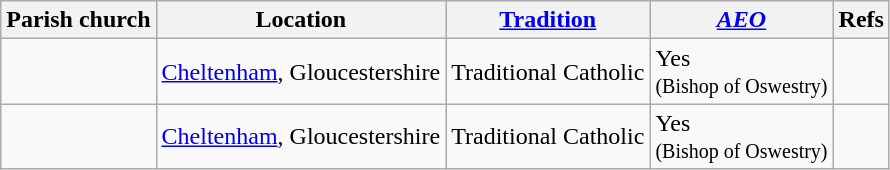<table class="wikitable sortable">
<tr>
<th>Parish church</th>
<th>Location</th>
<th><a href='#'>Tradition</a></th>
<th><em><a href='#'>AEO</a></em></th>
<th>Refs</th>
</tr>
<tr>
<td></td>
<td><a href='#'>Cheltenham</a>, Gloucestershire</td>
<td>Traditional Catholic</td>
<td>Yes <br> <small>(Bishop of Oswestry)</small></td>
<td></td>
</tr>
<tr>
<td></td>
<td><a href='#'>Cheltenham</a>, Gloucestershire</td>
<td>Traditional Catholic</td>
<td>Yes <br> <small>(Bishop of Oswestry)</small></td>
<td></td>
</tr>
</table>
